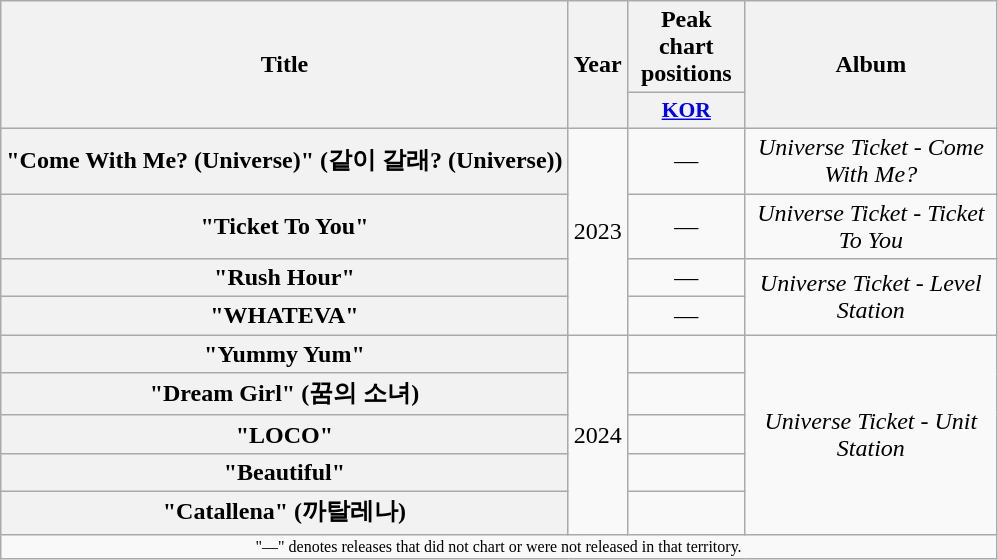<table class="wikitable plainrowheaders" style="text-align:center">
<tr>
<th scope="col" rowspan="2">Title</th>
<th scope="col" rowspan="2">Year</th>
<th scope="col" colspan="1">Peak chart positions</th>
<th scope="col" rowspan="2" style="width:10em">Album</th>
</tr>
<tr>
<th scope="col" style="font-size:90%; width:5em"><a href='#'>KOR</a><br></th>
</tr>
<tr>
<th scope="row">"Come With Me? (Universe)" (같이 갈래? (Universe))</th>
<td rowspan="4">2023</td>
<td>—</td>
<td><em>Universe Ticket - Come With Me?</em></td>
</tr>
<tr>
<th scope="row">"Ticket To You"</th>
<td>—</td>
<td><em>Universe Ticket - Ticket To You</em></td>
</tr>
<tr>
<th scope="row">"Rush Hour"</th>
<td>—</td>
<td rowspan="2"><em>Universe Ticket - Level Station</em></td>
</tr>
<tr>
<th scope="row">"WHATEVA"</th>
<td>—</td>
</tr>
<tr>
<th scope="row">"Yummy Yum"</th>
<td rowspan="5">2024</td>
<td></td>
<td rowspan="5"><em> Universe Ticket - Unit Station</em></td>
</tr>
<tr>
<th scope="row">"Dream Girl" (꿈의 소녀)</th>
<td></td>
</tr>
<tr>
<th scope="row">"LOCO"</th>
<td></td>
</tr>
<tr>
<th scope="row">"Beautiful"</th>
<td></td>
</tr>
<tr>
<th scope="row">"Catallena" (까탈레나)</th>
<td></td>
</tr>
<tr>
<td colspan="4" align="center" style="font-size:8pt">"—" denotes releases that did not chart or were not released in that territory.</td>
</tr>
</table>
